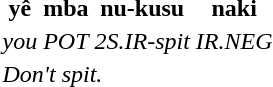<table>
<tr>
<th>yê</th>
<th>mba</th>
<th>nu-kusu</th>
<th>naki</th>
</tr>
<tr>
<td><em>you</em></td>
<td><em>POT</em></td>
<td><em>2S.IR-spit</em></td>
<td><em>IR.NEG</em></td>
</tr>
<tr>
<td colspan="4"><em>Don't spit.</em></td>
</tr>
</table>
